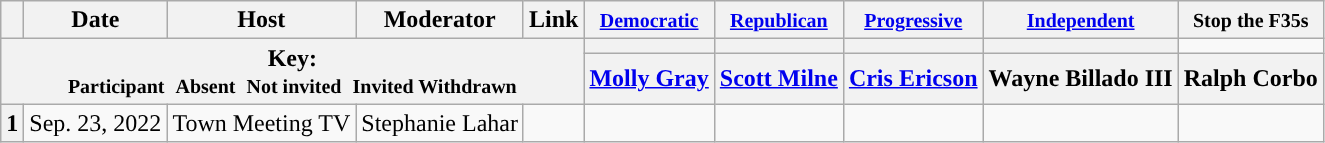<table class="wikitable" style="text-align:center;">
<tr>
<th scope="col"></th>
<th scope="col">Date</th>
<th scope="col">Host</th>
<th scope="col">Moderator</th>
<th scope="col">Link</th>
<th scope="col"><small><a href='#'>Democratic</a></small></th>
<th scope="col"><small><a href='#'>Republican</a></small></th>
<th scope="col"><small><a href='#'>Progressive</a></small></th>
<th scope="col"><small><a href='#'>Independent</a></small></th>
<th scope="col"><small>Stop the F35s</small></th>
</tr>
<tr>
<th colspan="5" rowspan="2">Key:<br> <small>Participant </small>  <small>Absent </small>  <small>Not invited </small>  <small>Invited  Withdrawn</small></th>
<th scope="col" style="background:"></th>
<th scope="col" style="background:"></th>
<th scope="col" style="background:"></th>
<th scope="col" style="background:"></th>
</tr>
<tr>
<th scope="col"><a href='#'>Molly Gray</a></th>
<th scope="col"><a href='#'>Scott Milne</a></th>
<th scope="col"><a href='#'>Cris Ericson</a></th>
<th scope="col">Wayne Billado III</th>
<th scope="col">Ralph Corbo</th>
</tr>
<tr>
<th>1</th>
<td style="white-space:nowrap;">Sep. 23, 2022</td>
<td style="white-space:nowrap;">Town Meeting TV</td>
<td style="white-space:nowrap;">Stephanie Lahar</td>
<td style="white-space:nowrap;"></td>
<td></td>
<td></td>
<td></td>
<td></td>
<td></td>
</tr>
</table>
